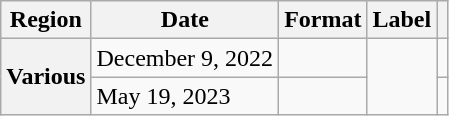<table class="wikitable plainrowheaders">
<tr>
<th scope="col">Region</th>
<th scope="col">Date</th>
<th scope="col">Format</th>
<th scope="col">Label</th>
<th scope="col"></th>
</tr>
<tr>
<th rowspan="2" scope="row">Various</th>
<td>December 9, 2022</td>
<td></td>
<td rowspan="2"></td>
<td style="text-align:center;"></td>
</tr>
<tr>
<td>May 19, 2023</td>
<td></td>
<td style="text-align:center;"></td>
</tr>
</table>
